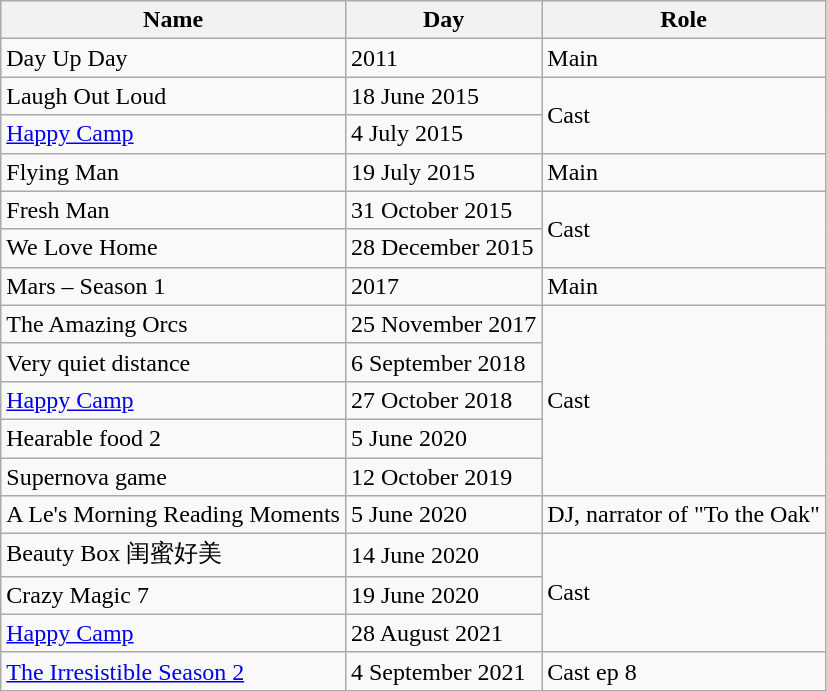<table class="wikitable">
<tr>
<th>Name</th>
<th>Day</th>
<th>Role</th>
</tr>
<tr>
<td>Day Up Day</td>
<td>2011</td>
<td>Main</td>
</tr>
<tr>
<td>Laugh Out Loud</td>
<td>18 June 2015</td>
<td rowspan="2">Cast</td>
</tr>
<tr>
<td><a href='#'>Happy Camp</a></td>
<td>4 July 2015</td>
</tr>
<tr>
<td>Flying Man</td>
<td>19 July 2015</td>
<td>Main</td>
</tr>
<tr>
<td>Fresh Man</td>
<td>31 October 2015</td>
<td rowspan="2">Cast</td>
</tr>
<tr>
<td>We Love Home</td>
<td>28 December 2015</td>
</tr>
<tr>
<td>Mars – Season 1</td>
<td>2017</td>
<td>Main</td>
</tr>
<tr>
<td>The Amazing Orcs</td>
<td>25 November 2017</td>
<td rowspan="5">Cast</td>
</tr>
<tr>
<td>Very quiet distance</td>
<td>6 September 2018</td>
</tr>
<tr>
<td><a href='#'>Happy Camp</a></td>
<td>27 October 2018</td>
</tr>
<tr>
<td>Hearable food 2</td>
<td>5 June 2020</td>
</tr>
<tr>
<td>Supernova game</td>
<td>12 October 2019</td>
</tr>
<tr>
<td>A Le's Morning Reading Moments</td>
<td>5 June 2020</td>
<td>DJ, narrator of "To the Oak"</td>
</tr>
<tr>
<td>Beauty Box 闺蜜好美</td>
<td>14 June 2020</td>
<td rowspan="3">Cast</td>
</tr>
<tr>
<td>Crazy Magic 7</td>
<td>19 June 2020</td>
</tr>
<tr>
<td><a href='#'>Happy Camp</a></td>
<td>28 August 2021</td>
</tr>
<tr>
<td><a href='#'>The Irresistible Season 2</a></td>
<td>4 September 2021</td>
<td>Cast ep 8</td>
</tr>
</table>
